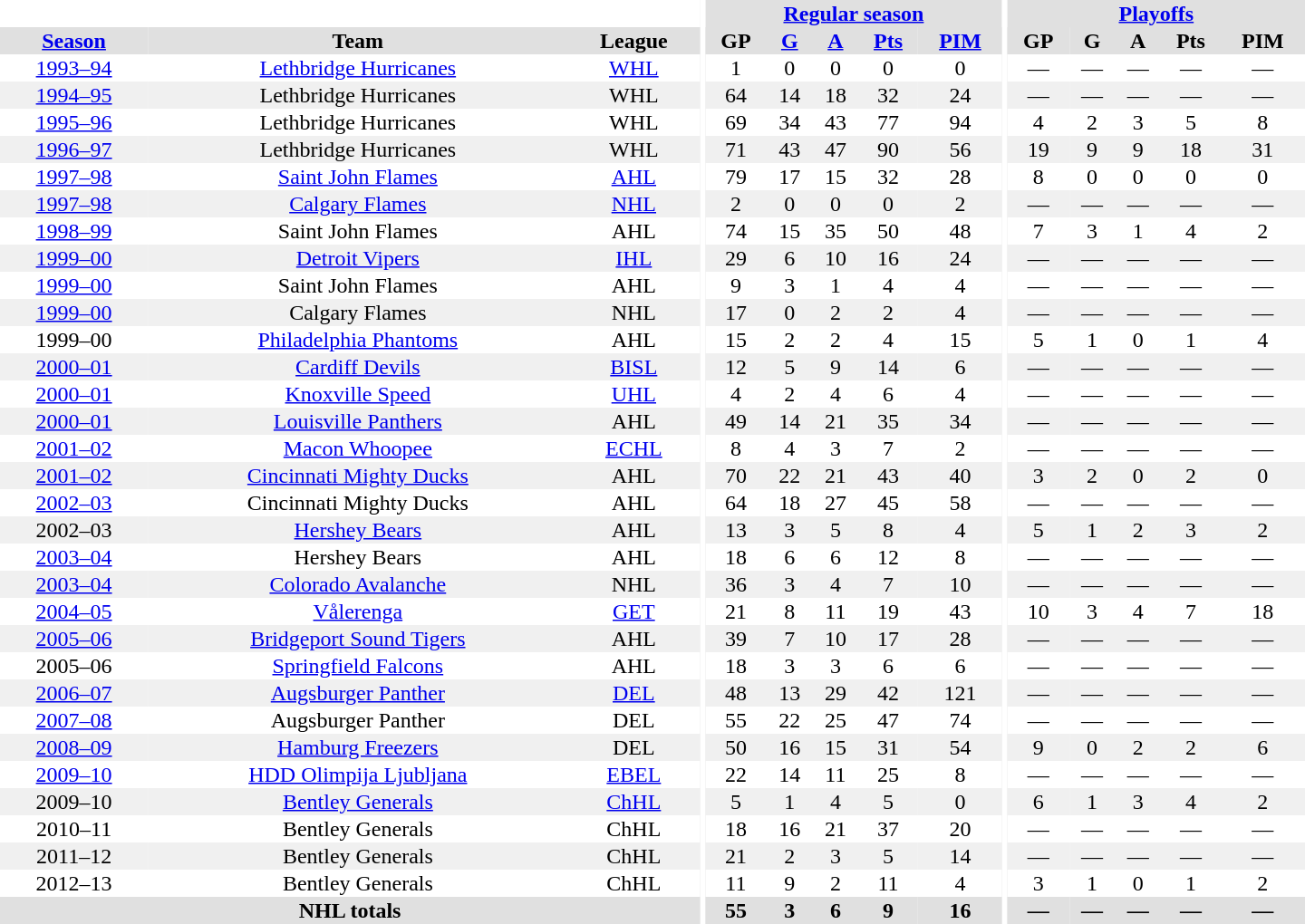<table border="0" cellpadding="1" cellspacing="0" style="text-align:center; width:60em">
<tr bgcolor="#e0e0e0">
<th colspan="3" bgcolor="#ffffff"></th>
<th rowspan="100" bgcolor="#ffffff"></th>
<th colspan="5"><a href='#'>Regular season</a></th>
<th rowspan="100" bgcolor="#ffffff"></th>
<th colspan="5"><a href='#'>Playoffs</a></th>
</tr>
<tr bgcolor="#e0e0e0">
<th><a href='#'>Season</a></th>
<th>Team</th>
<th>League</th>
<th>GP</th>
<th><a href='#'>G</a></th>
<th><a href='#'>A</a></th>
<th><a href='#'>Pts</a></th>
<th><a href='#'>PIM</a></th>
<th>GP</th>
<th>G</th>
<th>A</th>
<th>Pts</th>
<th>PIM</th>
</tr>
<tr>
<td><a href='#'>1993–94</a></td>
<td><a href='#'>Lethbridge Hurricanes</a></td>
<td><a href='#'>WHL</a></td>
<td>1</td>
<td>0</td>
<td>0</td>
<td>0</td>
<td>0</td>
<td>—</td>
<td>—</td>
<td>—</td>
<td>—</td>
<td>—</td>
</tr>
<tr bgcolor="#f0f0f0">
<td><a href='#'>1994–95</a></td>
<td>Lethbridge Hurricanes</td>
<td>WHL</td>
<td>64</td>
<td>14</td>
<td>18</td>
<td>32</td>
<td>24</td>
<td>—</td>
<td>—</td>
<td>—</td>
<td>—</td>
<td>—</td>
</tr>
<tr>
<td><a href='#'>1995–96</a></td>
<td>Lethbridge Hurricanes</td>
<td>WHL</td>
<td>69</td>
<td>34</td>
<td>43</td>
<td>77</td>
<td>94</td>
<td>4</td>
<td>2</td>
<td>3</td>
<td>5</td>
<td>8</td>
</tr>
<tr bgcolor="#f0f0f0">
<td><a href='#'>1996–97</a></td>
<td>Lethbridge Hurricanes</td>
<td>WHL</td>
<td>71</td>
<td>43</td>
<td>47</td>
<td>90</td>
<td>56</td>
<td>19</td>
<td>9</td>
<td>9</td>
<td>18</td>
<td>31</td>
</tr>
<tr>
<td><a href='#'>1997–98</a></td>
<td><a href='#'>Saint John Flames</a></td>
<td><a href='#'>AHL</a></td>
<td>79</td>
<td>17</td>
<td>15</td>
<td>32</td>
<td>28</td>
<td>8</td>
<td>0</td>
<td>0</td>
<td>0</td>
<td>0</td>
</tr>
<tr bgcolor="#f0f0f0">
<td><a href='#'>1997–98</a></td>
<td><a href='#'>Calgary Flames</a></td>
<td><a href='#'>NHL</a></td>
<td>2</td>
<td>0</td>
<td>0</td>
<td>0</td>
<td>2</td>
<td>—</td>
<td>—</td>
<td>—</td>
<td>—</td>
<td>—</td>
</tr>
<tr>
<td><a href='#'>1998–99</a></td>
<td>Saint John Flames</td>
<td>AHL</td>
<td>74</td>
<td>15</td>
<td>35</td>
<td>50</td>
<td>48</td>
<td>7</td>
<td>3</td>
<td>1</td>
<td>4</td>
<td>2</td>
</tr>
<tr bgcolor="#f0f0f0">
<td><a href='#'>1999–00</a></td>
<td><a href='#'>Detroit Vipers</a></td>
<td><a href='#'>IHL</a></td>
<td>29</td>
<td>6</td>
<td>10</td>
<td>16</td>
<td>24</td>
<td>—</td>
<td>—</td>
<td>—</td>
<td>—</td>
<td>—</td>
</tr>
<tr>
<td><a href='#'>1999–00</a></td>
<td>Saint John Flames</td>
<td>AHL</td>
<td>9</td>
<td>3</td>
<td>1</td>
<td>4</td>
<td>4</td>
<td>—</td>
<td>—</td>
<td>—</td>
<td>—</td>
<td>—</td>
</tr>
<tr bgcolor="#f0f0f0">
<td><a href='#'>1999–00</a></td>
<td>Calgary Flames</td>
<td>NHL</td>
<td>17</td>
<td>0</td>
<td>2</td>
<td>2</td>
<td>4</td>
<td>—</td>
<td>—</td>
<td>—</td>
<td>—</td>
<td>—</td>
</tr>
<tr>
<td>1999–00</td>
<td><a href='#'>Philadelphia Phantoms</a></td>
<td>AHL</td>
<td>15</td>
<td>2</td>
<td>2</td>
<td>4</td>
<td>15</td>
<td>5</td>
<td>1</td>
<td>0</td>
<td>1</td>
<td>4</td>
</tr>
<tr bgcolor="#f0f0f0">
<td><a href='#'>2000–01</a></td>
<td><a href='#'>Cardiff Devils</a></td>
<td><a href='#'>BISL</a></td>
<td>12</td>
<td>5</td>
<td>9</td>
<td>14</td>
<td>6</td>
<td>—</td>
<td>—</td>
<td>—</td>
<td>—</td>
<td>—</td>
</tr>
<tr>
<td><a href='#'>2000–01</a></td>
<td><a href='#'>Knoxville Speed</a></td>
<td><a href='#'>UHL</a></td>
<td>4</td>
<td>2</td>
<td>4</td>
<td>6</td>
<td>4</td>
<td>—</td>
<td>—</td>
<td>—</td>
<td>—</td>
<td>—</td>
</tr>
<tr bgcolor="#f0f0f0">
<td><a href='#'>2000–01</a></td>
<td><a href='#'>Louisville Panthers</a></td>
<td>AHL</td>
<td>49</td>
<td>14</td>
<td>21</td>
<td>35</td>
<td>34</td>
<td>—</td>
<td>—</td>
<td>—</td>
<td>—</td>
<td>—</td>
</tr>
<tr>
<td><a href='#'>2001–02</a></td>
<td><a href='#'>Macon Whoopee</a></td>
<td><a href='#'>ECHL</a></td>
<td>8</td>
<td>4</td>
<td>3</td>
<td>7</td>
<td>2</td>
<td>—</td>
<td>—</td>
<td>—</td>
<td>—</td>
<td>—</td>
</tr>
<tr bgcolor="#f0f0f0">
<td><a href='#'>2001–02</a></td>
<td><a href='#'>Cincinnati Mighty Ducks</a></td>
<td>AHL</td>
<td>70</td>
<td>22</td>
<td>21</td>
<td>43</td>
<td>40</td>
<td>3</td>
<td>2</td>
<td>0</td>
<td>2</td>
<td>0</td>
</tr>
<tr>
<td><a href='#'>2002–03</a></td>
<td>Cincinnati Mighty Ducks</td>
<td>AHL</td>
<td>64</td>
<td>18</td>
<td>27</td>
<td>45</td>
<td>58</td>
<td>—</td>
<td>—</td>
<td>—</td>
<td>—</td>
<td>—</td>
</tr>
<tr bgcolor="#f0f0f0">
<td>2002–03</td>
<td><a href='#'>Hershey Bears</a></td>
<td>AHL</td>
<td>13</td>
<td>3</td>
<td>5</td>
<td>8</td>
<td>4</td>
<td>5</td>
<td>1</td>
<td>2</td>
<td>3</td>
<td>2</td>
</tr>
<tr>
<td><a href='#'>2003–04</a></td>
<td>Hershey Bears</td>
<td>AHL</td>
<td>18</td>
<td>6</td>
<td>6</td>
<td>12</td>
<td>8</td>
<td>—</td>
<td>—</td>
<td>—</td>
<td>—</td>
<td>—</td>
</tr>
<tr bgcolor="#f0f0f0">
<td><a href='#'>2003–04</a></td>
<td><a href='#'>Colorado Avalanche</a></td>
<td>NHL</td>
<td>36</td>
<td>3</td>
<td>4</td>
<td>7</td>
<td>10</td>
<td>—</td>
<td>—</td>
<td>—</td>
<td>—</td>
<td>—</td>
</tr>
<tr>
<td><a href='#'>2004–05</a></td>
<td><a href='#'>Vålerenga</a></td>
<td><a href='#'>GET</a></td>
<td>21</td>
<td>8</td>
<td>11</td>
<td>19</td>
<td>43</td>
<td>10</td>
<td>3</td>
<td>4</td>
<td>7</td>
<td>18</td>
</tr>
<tr bgcolor="#f0f0f0">
<td><a href='#'>2005–06</a></td>
<td><a href='#'>Bridgeport Sound Tigers</a></td>
<td>AHL</td>
<td>39</td>
<td>7</td>
<td>10</td>
<td>17</td>
<td>28</td>
<td>—</td>
<td>—</td>
<td>—</td>
<td>—</td>
<td>—</td>
</tr>
<tr>
<td>2005–06</td>
<td><a href='#'>Springfield Falcons</a></td>
<td>AHL</td>
<td>18</td>
<td>3</td>
<td>3</td>
<td>6</td>
<td>6</td>
<td>—</td>
<td>—</td>
<td>—</td>
<td>—</td>
<td>—</td>
</tr>
<tr bgcolor="#f0f0f0">
<td><a href='#'>2006–07</a></td>
<td><a href='#'>Augsburger Panther</a></td>
<td><a href='#'>DEL</a></td>
<td>48</td>
<td>13</td>
<td>29</td>
<td>42</td>
<td>121</td>
<td>—</td>
<td>—</td>
<td>—</td>
<td>—</td>
<td>—</td>
</tr>
<tr>
<td><a href='#'>2007–08</a></td>
<td>Augsburger Panther</td>
<td>DEL</td>
<td>55</td>
<td>22</td>
<td>25</td>
<td>47</td>
<td>74</td>
<td>—</td>
<td>—</td>
<td>—</td>
<td>—</td>
<td>—</td>
</tr>
<tr bgcolor="#f0f0f0">
<td><a href='#'>2008–09</a></td>
<td><a href='#'>Hamburg Freezers</a></td>
<td>DEL</td>
<td>50</td>
<td>16</td>
<td>15</td>
<td>31</td>
<td>54</td>
<td>9</td>
<td>0</td>
<td>2</td>
<td>2</td>
<td>6</td>
</tr>
<tr>
<td><a href='#'>2009–10</a></td>
<td><a href='#'>HDD Olimpija Ljubljana</a></td>
<td><a href='#'>EBEL</a></td>
<td>22</td>
<td>14</td>
<td>11</td>
<td>25</td>
<td>8</td>
<td>—</td>
<td>—</td>
<td>—</td>
<td>—</td>
<td>—</td>
</tr>
<tr bgcolor="#f0f0f0">
<td>2009–10</td>
<td><a href='#'>Bentley Generals</a></td>
<td><a href='#'>ChHL</a></td>
<td>5</td>
<td>1</td>
<td>4</td>
<td>5</td>
<td>0</td>
<td>6</td>
<td>1</td>
<td>3</td>
<td>4</td>
<td>2</td>
</tr>
<tr>
<td>2010–11</td>
<td>Bentley Generals</td>
<td>ChHL</td>
<td>18</td>
<td>16</td>
<td>21</td>
<td>37</td>
<td>20</td>
<td>—</td>
<td>—</td>
<td>—</td>
<td>—</td>
<td>—</td>
</tr>
<tr bgcolor="#f0f0f0">
<td>2011–12</td>
<td>Bentley Generals</td>
<td>ChHL</td>
<td>21</td>
<td>2</td>
<td>3</td>
<td>5</td>
<td>14</td>
<td>—</td>
<td>—</td>
<td>—</td>
<td>—</td>
<td>—</td>
</tr>
<tr>
<td>2012–13</td>
<td>Bentley Generals</td>
<td>ChHL</td>
<td>11</td>
<td>9</td>
<td>2</td>
<td>11</td>
<td>4</td>
<td>3</td>
<td>1</td>
<td>0</td>
<td>1</td>
<td>2</td>
</tr>
<tr bgcolor="#e0e0e0">
<th colspan="3">NHL totals</th>
<th>55</th>
<th>3</th>
<th>6</th>
<th>9</th>
<th>16</th>
<th>—</th>
<th>—</th>
<th>—</th>
<th>—</th>
<th>—</th>
</tr>
</table>
